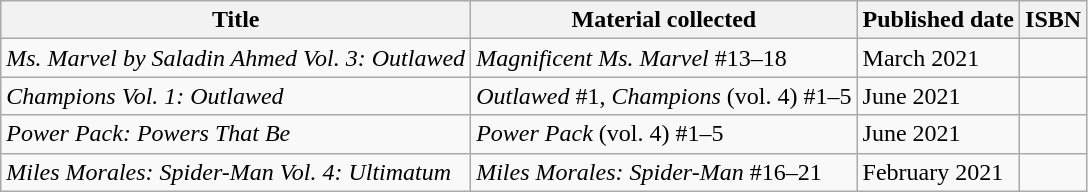<table class="wikitable">
<tr>
<th>Title</th>
<th>Material collected</th>
<th>Published date</th>
<th>ISBN</th>
</tr>
<tr>
<td><em>Ms. Marvel by Saladin Ahmed Vol. 3: Outlawed</em></td>
<td><em>Magnificent Ms. Marvel</em> #13–18</td>
<td>March 2021</td>
<td></td>
</tr>
<tr>
<td><em>Champions Vol. 1: Outlawed</em></td>
<td><em>Outlawed</em> #1, <em>Champions</em> (vol. 4) #1–5</td>
<td>June 2021</td>
<td></td>
</tr>
<tr>
<td><em>Power Pack: Powers That Be</em></td>
<td><em>Power Pack</em> (vol. 4) #1–5</td>
<td>June 2021</td>
<td></td>
</tr>
<tr>
<td><em>Miles Morales: Spider-Man Vol. 4: Ultimatum</em></td>
<td><em>Miles Morales: Spider-Man</em> #16–21</td>
<td>February 2021</td>
<td></td>
</tr>
</table>
